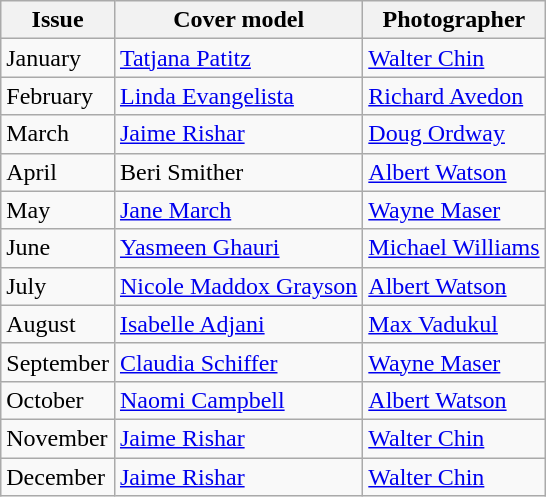<table class="sortable wikitable">
<tr>
<th>Issue</th>
<th>Cover model</th>
<th>Photographer</th>
</tr>
<tr>
<td>January</td>
<td><a href='#'>Tatjana Patitz</a></td>
<td><a href='#'>Walter Chin</a></td>
</tr>
<tr>
<td>February</td>
<td><a href='#'>Linda Evangelista</a></td>
<td><a href='#'>Richard Avedon</a></td>
</tr>
<tr>
<td>March</td>
<td><a href='#'>Jaime Rishar</a></td>
<td><a href='#'>Doug Ordway</a></td>
</tr>
<tr>
<td>April</td>
<td>Beri Smither</td>
<td><a href='#'>Albert Watson</a></td>
</tr>
<tr>
<td>May</td>
<td><a href='#'>Jane March</a></td>
<td><a href='#'>Wayne Maser</a></td>
</tr>
<tr>
<td>June</td>
<td><a href='#'>Yasmeen Ghauri</a></td>
<td><a href='#'>Michael Williams</a></td>
</tr>
<tr>
<td>July</td>
<td><a href='#'>Nicole Maddox Grayson</a></td>
<td><a href='#'>Albert Watson</a></td>
</tr>
<tr>
<td>August</td>
<td><a href='#'>Isabelle Adjani</a></td>
<td><a href='#'>Max Vadukul</a></td>
</tr>
<tr>
<td>September</td>
<td><a href='#'>Claudia Schiffer</a></td>
<td><a href='#'>Wayne Maser</a></td>
</tr>
<tr>
<td>October</td>
<td><a href='#'>Naomi Campbell</a></td>
<td><a href='#'>Albert Watson</a></td>
</tr>
<tr>
<td>November</td>
<td><a href='#'>Jaime Rishar</a></td>
<td><a href='#'>Walter Chin</a></td>
</tr>
<tr>
<td>December</td>
<td><a href='#'>Jaime Rishar</a></td>
<td><a href='#'>Walter Chin</a></td>
</tr>
</table>
